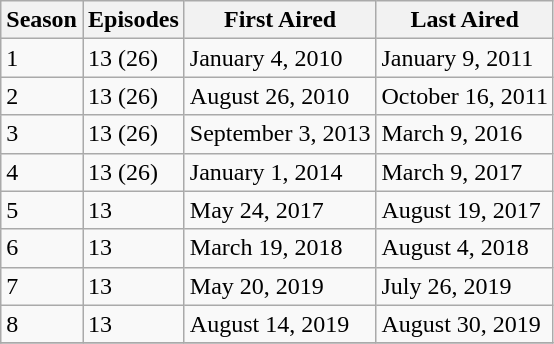<table class="wikitable">
<tr>
<th>Season</th>
<th>Episodes</th>
<th>First Aired</th>
<th>Last Aired</th>
</tr>
<tr>
<td>1</td>
<td>13 (26)</td>
<td>January 4, 2010</td>
<td>January 9, 2011</td>
</tr>
<tr>
<td>2</td>
<td>13 (26)</td>
<td>August 26, 2010</td>
<td>October 16, 2011</td>
</tr>
<tr>
<td>3</td>
<td>13 (26)</td>
<td>September 3, 2013</td>
<td>March 9, 2016</td>
</tr>
<tr>
<td>4</td>
<td>13 (26)</td>
<td>January 1, 2014</td>
<td>March 9, 2017</td>
</tr>
<tr>
<td>5</td>
<td>13</td>
<td>May 24, 2017</td>
<td>August 19, 2017</td>
</tr>
<tr>
<td>6</td>
<td>13</td>
<td>March 19, 2018</td>
<td>August 4, 2018</td>
</tr>
<tr>
<td>7</td>
<td>13</td>
<td>May 20, 2019</td>
<td>July 26, 2019</td>
</tr>
<tr>
<td>8</td>
<td>13</td>
<td>August 14, 2019</td>
<td>August 30, 2019</td>
</tr>
<tr>
</tr>
</table>
